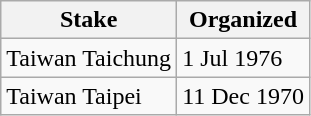<table class="wikitable">
<tr>
<th>Stake</th>
<th>Organized</th>
</tr>
<tr>
<td>Taiwan Taichung</td>
<td>1 Jul 1976</td>
</tr>
<tr>
<td>Taiwan Taipei</td>
<td>11 Dec 1970</td>
</tr>
</table>
